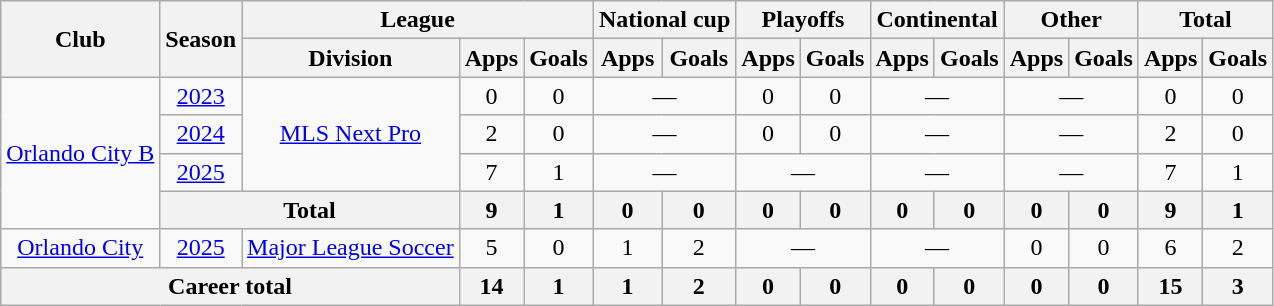<table class="wikitable" style="text-align:center">
<tr>
<th rowspan="2">Club</th>
<th rowspan="2">Season</th>
<th colspan="3">League</th>
<th colspan="2">National cup</th>
<th colspan="2">Playoffs</th>
<th colspan="2">Continental</th>
<th colspan="2">Other</th>
<th colspan="2">Total</th>
</tr>
<tr>
<th>Division</th>
<th>Apps</th>
<th>Goals</th>
<th>Apps</th>
<th>Goals</th>
<th>Apps</th>
<th>Goals</th>
<th>Apps</th>
<th>Goals</th>
<th>Apps</th>
<th>Goals</th>
<th>Apps</th>
<th>Goals</th>
</tr>
<tr>
<td rowspan="4"><a href='#'>Orlando City B</a></td>
<td><a href='#'>2023</a></td>
<td rowspan="3"><a href='#'>MLS Next Pro</a></td>
<td>0</td>
<td>0</td>
<td colspan="2">—</td>
<td>0</td>
<td>0</td>
<td colspan="2">—</td>
<td colspan="2">—</td>
<td>0</td>
<td>0</td>
</tr>
<tr>
<td><a href='#'>2024</a></td>
<td>2</td>
<td>0</td>
<td colspan="2">—</td>
<td>0</td>
<td>0</td>
<td colspan="2">—</td>
<td colspan="2">—</td>
<td>2</td>
<td>0</td>
</tr>
<tr>
<td><a href='#'>2025</a></td>
<td>7</td>
<td>1</td>
<td colspan="2">—</td>
<td colspan="2">—</td>
<td colspan="2">—</td>
<td colspan="2">—</td>
<td>7</td>
<td>1</td>
</tr>
<tr>
<th colspan="2">Total</th>
<th>9</th>
<th>1</th>
<th>0</th>
<th>0</th>
<th>0</th>
<th>0</th>
<th>0</th>
<th>0</th>
<th>0</th>
<th>0</th>
<th>9</th>
<th>1</th>
</tr>
<tr>
<td><a href='#'>Orlando City</a></td>
<td><a href='#'>2025</a></td>
<td><a href='#'>Major League Soccer</a></td>
<td>5</td>
<td>0</td>
<td>1</td>
<td>2</td>
<td colspan="2">—</td>
<td colspan="2">—</td>
<td>0</td>
<td>0</td>
<td>6</td>
<td>2</td>
</tr>
<tr>
<th colspan="3">Career total</th>
<th>14</th>
<th>1</th>
<th>1</th>
<th>2</th>
<th>0</th>
<th>0</th>
<th>0</th>
<th>0</th>
<th>0</th>
<th>0</th>
<th>15</th>
<th>3</th>
</tr>
</table>
